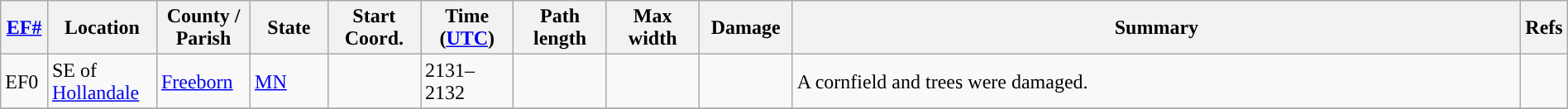<table class="wikitable sortable" style="width:100%;">
<tr>
<th scope="col" width="3%" align="center"><a href='#'>EF#</a></th>
<th scope="col" width="7%" align="center" class="unsortable">Location</th>
<th scope="col" width="6%" align="center" class="unsortable">County / Parish</th>
<th scope="col" width="5%" align="center">State</th>
<th scope="col" width="6%" align="center">Start Coord.</th>
<th scope="col" width="6%" align="center">Time (<a href='#'>UTC</a>)</th>
<th scope="col" width="6%" align="center">Path length</th>
<th scope="col" width="6%" align="center">Max width</th>
<th scope="col" width="6%" align="center">Damage</th>
<th scope="col" width="48%" class="unsortable" align="center">Summary</th>
<th scope="col" width="48%" class="unsortable" align="center">Refs</th>
</tr>
<tr>
<td>EF0</td>
<td>SE of <a href='#'>Hollandale</a></td>
<td><a href='#'>Freeborn</a></td>
<td><a href='#'>MN</a></td>
<td></td>
<td>2131–2132</td>
<td></td>
<td></td>
<td></td>
<td>A cornfield and trees were damaged.</td>
<td></td>
</tr>
<tr>
</tr>
</table>
